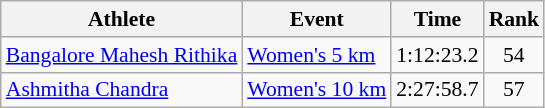<table class="wikitable" style="text-align:center; font-size:90%;">
<tr>
<th>Athlete</th>
<th>Event</th>
<th>Time</th>
<th>Rank</th>
</tr>
<tr>
<td align=left><a href='#'>Bangalore Mahesh Rithika</a></td>
<td align=left><a href='#'>Women's 5 km</a></td>
<td>1:12:23.2</td>
<td>54</td>
</tr>
<tr>
<td align=left><a href='#'>Ashmitha Chandra</a></td>
<td align=left><a href='#'>Women's 10 km</a></td>
<td>2:27:58.7</td>
<td>57</td>
</tr>
</table>
